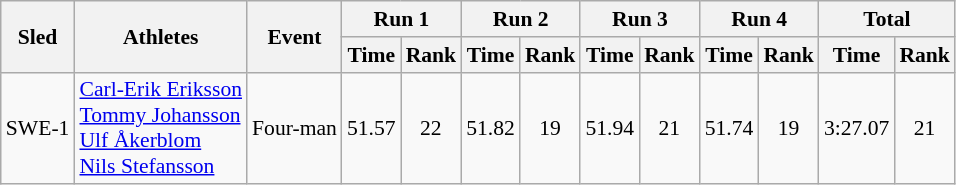<table class="wikitable"  border="1" style="font-size:90%">
<tr>
<th rowspan="2">Sled</th>
<th rowspan="2">Athletes</th>
<th rowspan="2">Event</th>
<th colspan="2">Run 1</th>
<th colspan="2">Run 2</th>
<th colspan="2">Run 3</th>
<th colspan="2">Run 4</th>
<th colspan="2">Total</th>
</tr>
<tr>
<th>Time</th>
<th>Rank</th>
<th>Time</th>
<th>Rank</th>
<th>Time</th>
<th>Rank</th>
<th>Time</th>
<th>Rank</th>
<th>Time</th>
<th>Rank</th>
</tr>
<tr>
<td align="center">SWE-1</td>
<td><a href='#'>Carl-Erik Eriksson</a><br><a href='#'>Tommy Johansson</a><br><a href='#'>Ulf Åkerblom</a><br><a href='#'>Nils Stefansson</a></td>
<td>Four-man</td>
<td align="center">51.57</td>
<td align="center">22</td>
<td align="center">51.82</td>
<td align="center">19</td>
<td align="center">51.94</td>
<td align="center">21</td>
<td align="center">51.74</td>
<td align="center">19</td>
<td align="center">3:27.07</td>
<td align="center">21</td>
</tr>
</table>
